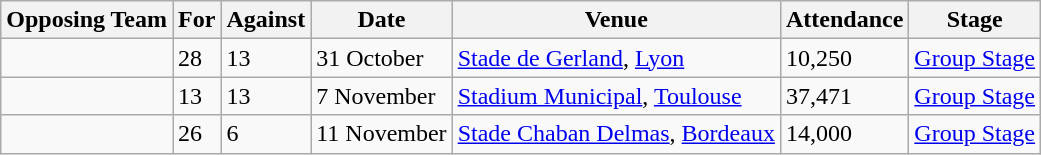<table class="wikitable">
<tr>
<th>Opposing Team</th>
<th>For</th>
<th>Against</th>
<th>Date</th>
<th>Venue</th>
<th>Attendance</th>
<th>Stage</th>
</tr>
<tr>
<td></td>
<td>28</td>
<td>13</td>
<td>31 October</td>
<td><a href='#'>Stade de Gerland</a>, <a href='#'>Lyon</a></td>
<td>10,250</td>
<td><a href='#'>Group Stage</a></td>
</tr>
<tr>
<td></td>
<td>13</td>
<td>13</td>
<td>7 November</td>
<td><a href='#'>Stadium Municipal</a>, <a href='#'>Toulouse</a></td>
<td>37,471</td>
<td><a href='#'>Group Stage</a></td>
</tr>
<tr>
<td></td>
<td>26</td>
<td>6</td>
<td>11 November</td>
<td><a href='#'>Stade Chaban Delmas</a>, <a href='#'>Bordeaux</a></td>
<td>14,000</td>
<td><a href='#'>Group Stage</a></td>
</tr>
</table>
